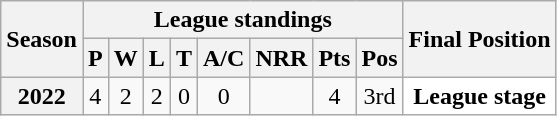<table class="wikitable sortable" style="text-align:center">
<tr>
<th scope="col" rowspan="2">Season</th>
<th scope="col" colspan="8">League standings</th>
<th scope="col" rowspan="2">Final Position</th>
</tr>
<tr>
<th scope="col">P</th>
<th scope="col">W</th>
<th scope="col">L</th>
<th scope="col">T</th>
<th scope="col">A/C</th>
<th scope="col">NRR</th>
<th scope="col">Pts</th>
<th scope="col">Pos</th>
</tr>
<tr>
<th scope="row">2022</th>
<td>4</td>
<td>2</td>
<td>2</td>
<td>0</td>
<td>0</td>
<td></td>
<td>4</td>
<td>3rd</td>
<th style="background: white;">League stage</th>
</tr>
</table>
